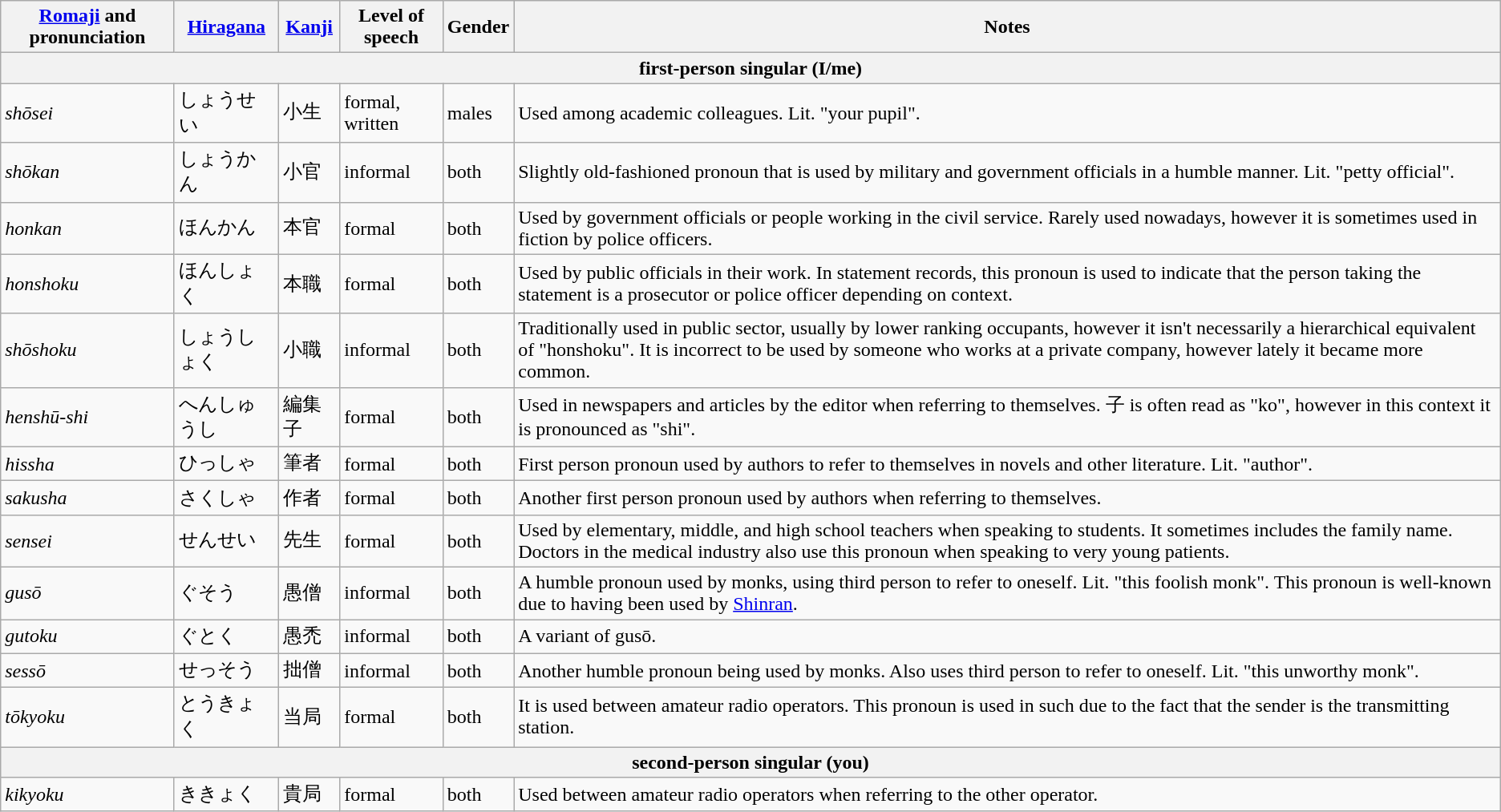<table class="wikitable sortable">
<tr>
<th><a href='#'>Romaji</a> and pronunciation</th>
<th><a href='#'>Hiragana</a></th>
<th><a href='#'>Kanji</a></th>
<th>Level of speech</th>
<th>Gender</th>
<th>Notes</th>
</tr>
<tr>
<th colspan=6>first-person singular (I/me)</th>
</tr>
<tr>
<td><em>shōsei</em> </td>
<td>しょうせい</td>
<td>小生</td>
<td>formal, written</td>
<td>males</td>
<td>Used among academic colleagues. Lit. "your pupil".</td>
</tr>
<tr>
<td><em>shōkan</em> </td>
<td>しょうかん</td>
<td>小官</td>
<td>informal</td>
<td>both</td>
<td>Slightly old-fashioned pronoun that is used by military and government officials in a humble manner. Lit. "petty official".</td>
</tr>
<tr>
<td><em>honkan</em> </td>
<td>ほんかん</td>
<td>本官</td>
<td>formal</td>
<td>both</td>
<td>Used by government officials or people working in the civil service. Rarely used nowadays, however it is sometimes used in fiction by police officers.</td>
</tr>
<tr>
<td><em>honshoku</em> </td>
<td>ほんしょく</td>
<td>本職</td>
<td>formal</td>
<td>both</td>
<td>Used by public officials in their work. In statement records, this pronoun is used to indicate that the person taking the statement is a prosecutor or police officer depending on context.</td>
</tr>
<tr>
<td><em>shōshoku</em> </td>
<td>しょうしょく</td>
<td>小職</td>
<td>informal</td>
<td>both</td>
<td>Traditionally used in public sector, usually by lower ranking occupants, however it isn't necessarily a hierarchical equivalent of "honshoku". It is incorrect to be used by someone who works at a private company, however lately it became more common.</td>
</tr>
<tr>
<td><em>henshū-shi</em> </td>
<td>へんしゅうし</td>
<td>編集子</td>
<td>formal</td>
<td>both</td>
<td>Used in newspapers and articles by the editor when referring to themselves. 子 is often read as "ko", however in this context it is pronounced as "shi".</td>
</tr>
<tr>
<td><em>hissha</em> </td>
<td>ひっしゃ</td>
<td>筆者</td>
<td>formal</td>
<td>both</td>
<td>First person pronoun used by authors to refer to themselves in novels and other literature. Lit. "author".</td>
</tr>
<tr>
<td><em>sakusha</em> </td>
<td>さくしゃ</td>
<td>作者</td>
<td>formal</td>
<td>both</td>
<td>Another first person pronoun used by authors when referring to themselves.</td>
</tr>
<tr>
<td><em>sensei</em> </td>
<td>せんせい</td>
<td>先生</td>
<td>formal</td>
<td>both</td>
<td>Used by elementary, middle, and high school teachers when speaking to students. It sometimes includes the family name. Doctors in the medical industry also use this pronoun when speaking to very young patients.</td>
</tr>
<tr>
<td><em>gusō</em> </td>
<td>ぐそう</td>
<td>愚僧</td>
<td>informal</td>
<td>both</td>
<td>A humble pronoun used by monks, using third person to refer to oneself. Lit. "this foolish monk". This pronoun is well-known due to having been used by <a href='#'>Shinran</a>. </td>
</tr>
<tr>
<td><em>gutoku</em> </td>
<td>ぐとく</td>
<td>愚禿</td>
<td>informal</td>
<td>both</td>
<td>A variant of gusō.</td>
</tr>
<tr>
<td><em>sessō</em> </td>
<td>せっそう</td>
<td>拙僧</td>
<td>informal</td>
<td>both</td>
<td>Another humble pronoun being used by monks. Also uses third person to refer to oneself. Lit. "this unworthy monk".</td>
</tr>
<tr>
<td><em>tōkyoku</em> </td>
<td>とうきょく</td>
<td>当局</td>
<td>formal</td>
<td>both</td>
<td>It is used between amateur radio operators. This pronoun is used in such due to the fact that the sender is the transmitting station.</td>
</tr>
<tr>
<th colspan="6">second-person singular (you)</th>
</tr>
<tr>
<td><em>kikyoku</em> </td>
<td>ききょく</td>
<td>貴局</td>
<td>formal</td>
<td>both</td>
<td>Used between amateur radio operators when referring to the other operator.</td>
</tr>
</table>
